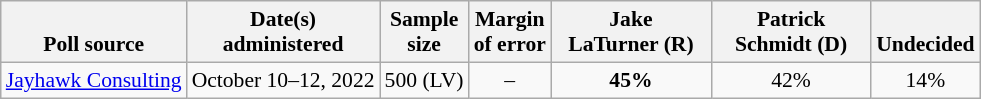<table class="wikitable" style="font-size:90%;text-align:center;">
<tr valign=bottom>
<th>Poll source</th>
<th>Date(s)<br>administered</th>
<th>Sample<br>size</th>
<th>Margin<br>of error</th>
<th style="width:100px;">Jake<br>LaTurner (R)</th>
<th style="width:100px;">Patrick<br>Schmidt (D)</th>
<th>Undecided</th>
</tr>
<tr>
<td style="text-align:left;"><a href='#'>Jayhawk Consulting</a></td>
<td>October 10–12, 2022</td>
<td>500 (LV)</td>
<td>–</td>
<td><strong>45%</strong></td>
<td>42%</td>
<td>14%</td>
</tr>
</table>
